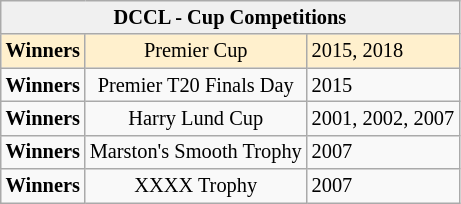<table class="wikitable" style="font-size:85%">
<tr>
<td colspan=3; bgcolor="#f0f0f0"; style="text-align: center; font-weight: bold;">DCCL - Cup Competitions</td>
</tr>
<tr>
<td bgcolor="#fff0cd" style="text-align: right; font-weight: bold;">Winners</td>
<td bgcolor="#fff0cd" style="text-align: center;">Premier Cup</td>
<td bgcolor="#fff0cd" style="text-align: left;">2015, 2018</td>
</tr>
<tr>
<td style="text-align: right; font-weight: bold;">Winners</td>
<td style="text-align: center;">Premier T20 Finals Day</td>
<td style="text-align: left;">2015</td>
</tr>
<tr>
<td style="text-align: right; font-weight: bold;">Winners</td>
<td style="text-align: center;">Harry Lund Cup</td>
<td style="text-align: left;">2001, 2002, 2007</td>
</tr>
<tr>
<td style="text-align: right; font-weight: bold;">Winners</td>
<td style="text-align: center;">Marston's Smooth Trophy</td>
<td style="text-align: left;">2007</td>
</tr>
<tr>
<td style="text-align: right; font-weight: bold;">Winners</td>
<td style="text-align: center;">XXXX Trophy</td>
<td style="text-align: left;">2007</td>
</tr>
</table>
